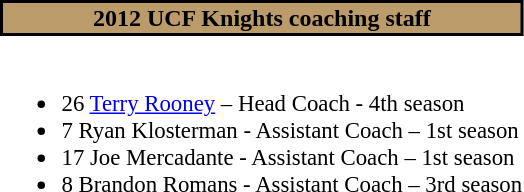<table class="toccolours" style="text-align: left;">
<tr>
<td colspan="9" style="background:#BC9B6A;color:black; border: 2px solid #000000; text-align:center;"><strong>2012 UCF Knights coaching staff</strong></td>
</tr>
<tr>
<td style="font-size: 95%;" valign="top"><br><ul><li>26 <a href='#'>Terry Rooney</a> – Head Coach - 4th season</li><li>7 Ryan Klosterman - Assistant Coach – 1st season</li><li>17 Joe Mercadante - Assistant Coach – 1st season</li><li>8 Brandon Romans  - Assistant Coach – 3rd season</li></ul></td>
</tr>
</table>
